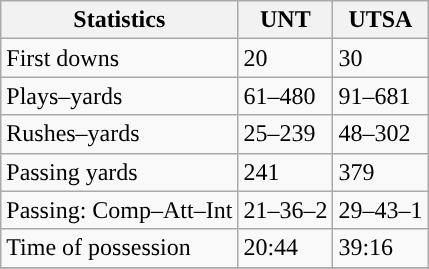<table class="wikitable" style="float: left;">
<tr>
<th>Statistics</th>
<th>UNT</th>
<th>UTSA</th>
</tr>
<tr>
<td>First downs</td>
<td>20</td>
<td>30</td>
</tr>
<tr>
<td>Plays–yards</td>
<td>61–480</td>
<td>91–681</td>
</tr>
<tr>
<td>Rushes–yards</td>
<td>25–239</td>
<td>48–302</td>
</tr>
<tr>
<td>Passing yards</td>
<td>241</td>
<td>379</td>
</tr>
<tr>
<td>Passing: Comp–Att–Int</td>
<td>21–36–2</td>
<td>29–43–1</td>
</tr>
<tr>
<td>Time of possession</td>
<td>20:44</td>
<td>39:16</td>
</tr>
<tr>
</tr>
</table>
